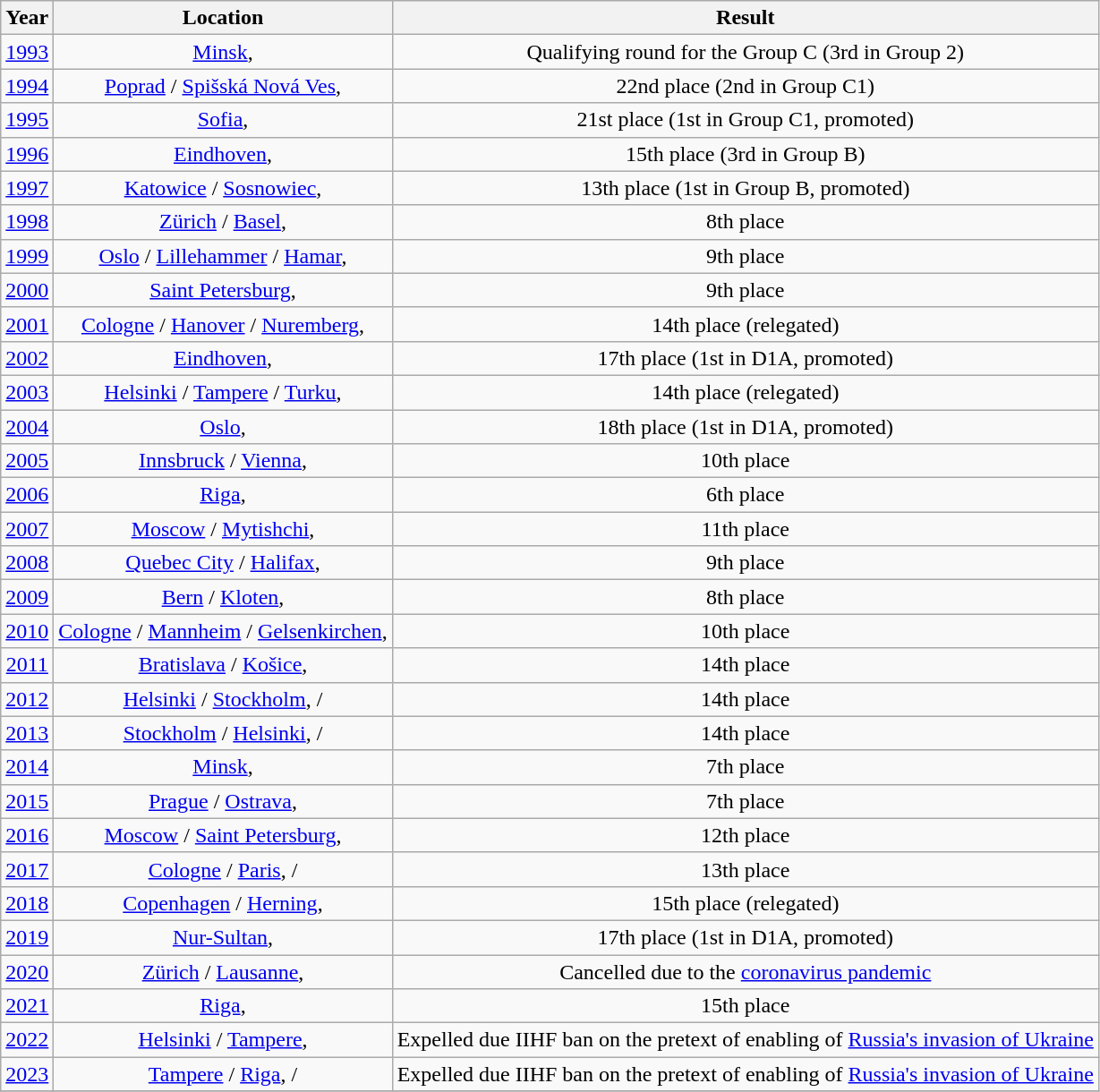<table class="wikitable" style="text-align:center;">
<tr>
<th>Year</th>
<th>Location</th>
<th>Result</th>
</tr>
<tr>
<td><a href='#'>1993</a></td>
<td><a href='#'>Minsk</a>, </td>
<td>Qualifying round for the Group C (3rd in Group 2)</td>
</tr>
<tr>
<td><a href='#'>1994</a></td>
<td><a href='#'>Poprad</a> / <a href='#'>Spišská Nová Ves</a>, </td>
<td>22nd place (2nd in Group C1)</td>
</tr>
<tr>
<td><a href='#'>1995</a></td>
<td><a href='#'>Sofia</a>, </td>
<td>21st place (1st in Group C1, promoted)</td>
</tr>
<tr>
<td><a href='#'>1996</a></td>
<td><a href='#'>Eindhoven</a>, </td>
<td>15th place (3rd in Group B)</td>
</tr>
<tr>
<td><a href='#'>1997</a></td>
<td><a href='#'>Katowice</a> / <a href='#'>Sosnowiec</a>, </td>
<td>13th place (1st in Group B, promoted)</td>
</tr>
<tr>
<td><a href='#'>1998</a></td>
<td><a href='#'>Zürich</a> / <a href='#'>Basel</a>, </td>
<td>8th place</td>
</tr>
<tr>
<td><a href='#'>1999</a></td>
<td><a href='#'>Oslo</a> / <a href='#'>Lillehammer</a> / <a href='#'>Hamar</a>, </td>
<td>9th place</td>
</tr>
<tr>
<td><a href='#'>2000</a></td>
<td><a href='#'>Saint Petersburg</a>, </td>
<td>9th place</td>
</tr>
<tr>
<td><a href='#'>2001</a></td>
<td><a href='#'>Cologne</a> / <a href='#'>Hanover</a> / <a href='#'>Nuremberg</a>, </td>
<td>14th place (relegated)</td>
</tr>
<tr>
<td><a href='#'>2002</a></td>
<td><a href='#'>Eindhoven</a>, </td>
<td>17th place (1st in D1A, promoted)</td>
</tr>
<tr>
<td><a href='#'>2003</a></td>
<td><a href='#'>Helsinki</a> / <a href='#'>Tampere</a> / <a href='#'>Turku</a>, </td>
<td>14th place (relegated)</td>
</tr>
<tr>
<td><a href='#'>2004</a></td>
<td><a href='#'>Oslo</a>, </td>
<td>18th place (1st in D1A, promoted)</td>
</tr>
<tr>
<td><a href='#'>2005</a></td>
<td><a href='#'>Innsbruck</a> / <a href='#'>Vienna</a>, </td>
<td>10th place</td>
</tr>
<tr>
<td><a href='#'>2006</a></td>
<td><a href='#'>Riga</a>, </td>
<td>6th place</td>
</tr>
<tr>
<td><a href='#'>2007</a></td>
<td><a href='#'>Moscow</a> / <a href='#'>Mytishchi</a>, </td>
<td>11th place</td>
</tr>
<tr>
<td><a href='#'>2008</a></td>
<td><a href='#'>Quebec City</a> / <a href='#'>Halifax</a>, </td>
<td>9th place</td>
</tr>
<tr>
<td><a href='#'>2009</a></td>
<td><a href='#'>Bern</a> / <a href='#'>Kloten</a>, </td>
<td>8th place</td>
</tr>
<tr>
<td><a href='#'>2010</a></td>
<td><a href='#'>Cologne</a> / <a href='#'>Mannheim</a> / <a href='#'>Gelsenkirchen</a>, </td>
<td>10th place</td>
</tr>
<tr>
<td><a href='#'>2011</a></td>
<td><a href='#'>Bratislava</a> / <a href='#'>Košice</a>, </td>
<td>14th place</td>
</tr>
<tr>
<td><a href='#'>2012</a></td>
<td><a href='#'>Helsinki</a> / <a href='#'>Stockholm</a>,  / </td>
<td>14th place</td>
</tr>
<tr>
<td><a href='#'>2013</a></td>
<td><a href='#'>Stockholm</a> / <a href='#'>Helsinki</a>,  / </td>
<td>14th place</td>
</tr>
<tr>
<td><a href='#'>2014</a></td>
<td><a href='#'>Minsk</a>, </td>
<td>7th place</td>
</tr>
<tr>
<td><a href='#'>2015</a></td>
<td><a href='#'>Prague</a> / <a href='#'>Ostrava</a>, </td>
<td>7th place</td>
</tr>
<tr>
<td><a href='#'>2016</a></td>
<td><a href='#'>Moscow</a> / <a href='#'>Saint Petersburg</a>, </td>
<td>12th place</td>
</tr>
<tr>
<td><a href='#'>2017</a></td>
<td><a href='#'>Cologne</a> / <a href='#'>Paris</a>,  / </td>
<td>13th place</td>
</tr>
<tr>
<td><a href='#'>2018</a></td>
<td><a href='#'>Copenhagen</a> / <a href='#'>Herning</a>, </td>
<td>15th place (relegated)</td>
</tr>
<tr>
<td><a href='#'>2019</a></td>
<td><a href='#'>Nur-Sultan</a>, </td>
<td>17th place (1st in D1A, promoted)</td>
</tr>
<tr>
<td><a href='#'>2020</a></td>
<td><a href='#'>Zürich</a> / <a href='#'>Lausanne</a>, </td>
<td>Cancelled due to the <a href='#'>coronavirus pandemic</a></td>
</tr>
<tr>
<td><a href='#'>2021</a></td>
<td><a href='#'>Riga</a>, </td>
<td>15th place</td>
</tr>
<tr>
<td><a href='#'>2022</a></td>
<td><a href='#'>Helsinki</a> / <a href='#'>Tampere</a>, </td>
<td>Expelled due IIHF ban on the pretext of enabling of <a href='#'>Russia's invasion of Ukraine</a></td>
</tr>
<tr>
<td><a href='#'>2023</a></td>
<td><a href='#'>Tampere</a> / <a href='#'>Riga</a>,  / </td>
<td>Expelled due IIHF ban on the pretext of enabling of <a href='#'>Russia's invasion of Ukraine</a></td>
</tr>
<tr>
</tr>
</table>
